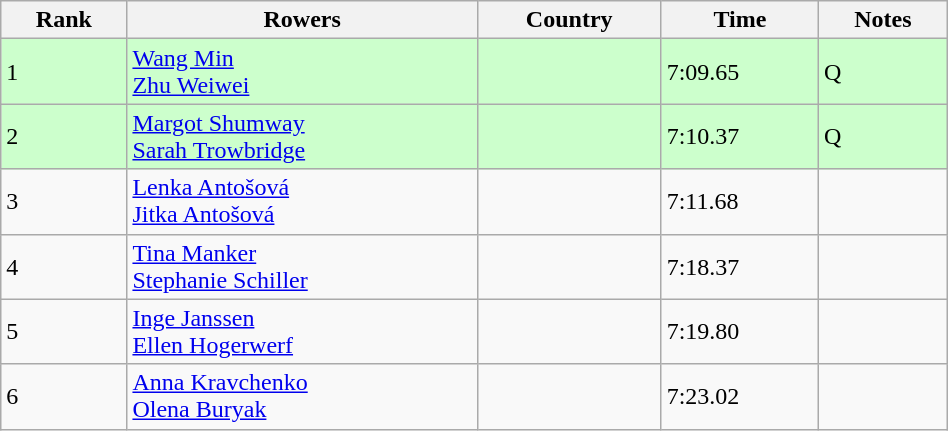<table class="wikitable" width=50%>
<tr>
<th>Rank</th>
<th>Rowers</th>
<th>Country</th>
<th>Time</th>
<th>Notes</th>
</tr>
<tr bgcolor=ccffcc>
<td>1</td>
<td><a href='#'>Wang Min</a><br><a href='#'>Zhu Weiwei</a></td>
<td></td>
<td>7:09.65</td>
<td>Q</td>
</tr>
<tr bgcolor=ccffcc>
<td>2</td>
<td><a href='#'>Margot Shumway</a><br><a href='#'>Sarah Trowbridge</a></td>
<td></td>
<td>7:10.37</td>
<td>Q</td>
</tr>
<tr>
<td>3</td>
<td><a href='#'>Lenka Antošová</a><br><a href='#'>Jitka Antošová</a></td>
<td></td>
<td>7:11.68</td>
<td></td>
</tr>
<tr>
<td>4</td>
<td><a href='#'>Tina Manker</a><br><a href='#'>Stephanie Schiller</a></td>
<td></td>
<td>7:18.37</td>
<td></td>
</tr>
<tr>
<td>5</td>
<td><a href='#'>Inge Janssen</a><br><a href='#'>Ellen Hogerwerf</a></td>
<td></td>
<td>7:19.80</td>
<td></td>
</tr>
<tr>
<td>6</td>
<td><a href='#'>Anna Kravchenko</a><br><a href='#'>Olena Buryak</a></td>
<td></td>
<td>7:23.02</td>
<td></td>
</tr>
</table>
